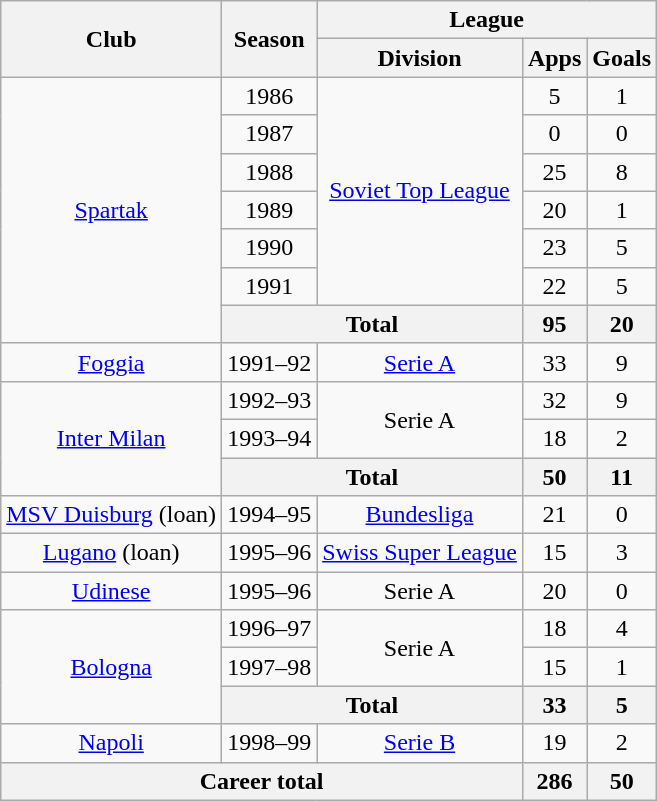<table class="wikitable" style="text-align:center">
<tr>
<th rowspan="2">Club</th>
<th rowspan="2">Season</th>
<th colspan="3">League</th>
</tr>
<tr>
<th>Division</th>
<th>Apps</th>
<th>Goals</th>
</tr>
<tr>
<td rowspan="7"><a href='#'>Spartak</a></td>
<td>1986</td>
<td rowspan="6"><a href='#'>Soviet Top League</a></td>
<td>5</td>
<td>1</td>
</tr>
<tr>
<td>1987</td>
<td>0</td>
<td>0</td>
</tr>
<tr>
<td>1988</td>
<td>25</td>
<td>8</td>
</tr>
<tr>
<td>1989</td>
<td>20</td>
<td>1</td>
</tr>
<tr>
<td>1990</td>
<td>23</td>
<td>5</td>
</tr>
<tr>
<td>1991</td>
<td>22</td>
<td>5</td>
</tr>
<tr>
<th colspan="2">Total</th>
<th>95</th>
<th>20</th>
</tr>
<tr>
<td><a href='#'>Foggia</a></td>
<td>1991–92</td>
<td><a href='#'>Serie A</a></td>
<td>33</td>
<td>9</td>
</tr>
<tr>
<td rowspan="3"><a href='#'>Inter Milan</a></td>
<td>1992–93</td>
<td rowspan="2">Serie A</td>
<td>32</td>
<td>9</td>
</tr>
<tr>
<td>1993–94</td>
<td>18</td>
<td>2</td>
</tr>
<tr>
<th colspan="2">Total</th>
<th>50</th>
<th>11</th>
</tr>
<tr>
<td><a href='#'>MSV Duisburg</a> (loan)</td>
<td>1994–95</td>
<td><a href='#'>Bundesliga</a></td>
<td>21</td>
<td>0</td>
</tr>
<tr>
<td><a href='#'>Lugano</a> (loan)</td>
<td>1995–96</td>
<td><a href='#'>Swiss Super League</a></td>
<td>15</td>
<td>3</td>
</tr>
<tr>
<td><a href='#'>Udinese</a></td>
<td>1995–96</td>
<td>Serie A</td>
<td>20</td>
<td>0</td>
</tr>
<tr>
<td rowspan="3"><a href='#'>Bologna</a></td>
<td>1996–97</td>
<td rowspan="2">Serie A</td>
<td>18</td>
<td>4</td>
</tr>
<tr>
<td>1997–98</td>
<td>15</td>
<td>1</td>
</tr>
<tr>
<th colspan="2">Total</th>
<th>33</th>
<th>5</th>
</tr>
<tr>
<td><a href='#'>Napoli</a></td>
<td>1998–99</td>
<td><a href='#'>Serie B</a></td>
<td>19</td>
<td>2</td>
</tr>
<tr>
<th colspan="3">Career total</th>
<th>286</th>
<th>50</th>
</tr>
</table>
